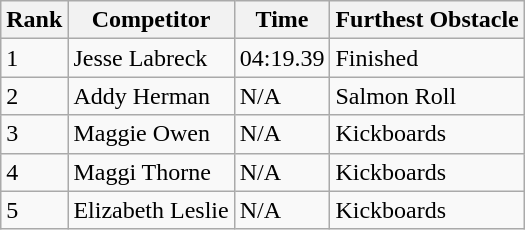<table class="wikitable sortable mw-collapsible">
<tr>
<th>Rank</th>
<th>Competitor</th>
<th>Time</th>
<th>Furthest Obstacle</th>
</tr>
<tr>
<td>1</td>
<td>Jesse Labreck</td>
<td>04:19.39</td>
<td>Finished</td>
</tr>
<tr>
<td>2</td>
<td>Addy Herman</td>
<td>N/A</td>
<td>Salmon Roll</td>
</tr>
<tr>
<td>3</td>
<td>Maggie Owen</td>
<td>N/A</td>
<td>Kickboards</td>
</tr>
<tr>
<td>4</td>
<td>Maggi Thorne</td>
<td>N/A</td>
<td>Kickboards</td>
</tr>
<tr>
<td>5</td>
<td>Elizabeth Leslie</td>
<td>N/A</td>
<td>Kickboards</td>
</tr>
</table>
